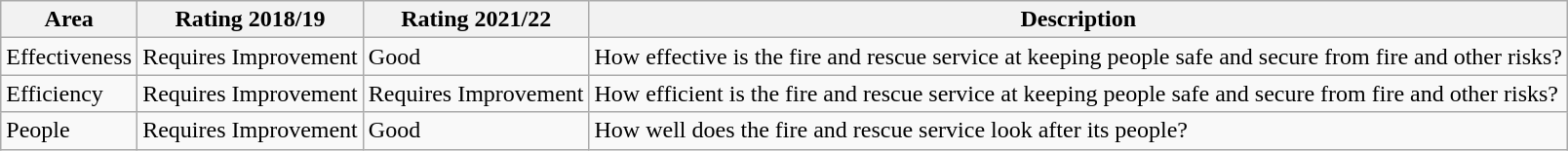<table class="wikitable">
<tr>
<th>Area</th>
<th>Rating 2018/19</th>
<th>Rating 2021/22</th>
<th>Description</th>
</tr>
<tr>
<td>Effectiveness</td>
<td>Requires Improvement</td>
<td>Good</td>
<td>How effective is the fire and rescue service at keeping people safe and secure from fire and other risks?</td>
</tr>
<tr>
<td>Efficiency</td>
<td>Requires Improvement</td>
<td>Requires Improvement</td>
<td>How efficient is the fire and rescue service at keeping people safe and secure from fire and other risks?</td>
</tr>
<tr>
<td>People</td>
<td>Requires Improvement</td>
<td>Good</td>
<td>How well does the fire and rescue service look after its people?</td>
</tr>
</table>
